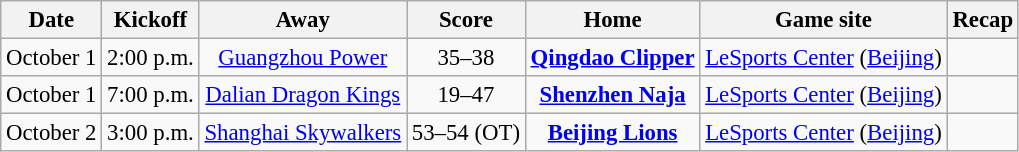<table class="wikitable" style="font-size: 95%;">
<tr>
<th>Date</th>
<th>Kickoff</th>
<th>Away</th>
<th>Score</th>
<th>Home</th>
<th>Game site</th>
<th>Recap</th>
</tr>
<tr style="text-align:center;">
<td>October 1</td>
<td>2:00 p.m.</td>
<td><a href='#'>Guangzhou Power</a></td>
<td>35–38</td>
<td><strong><a href='#'>Qingdao Clipper</a></strong></td>
<td><a href='#'>LeSports Center</a> (<a href='#'>Beijing</a>)</td>
<td></td>
</tr>
<tr style="text-align:center;">
<td>October 1</td>
<td>7:00 p.m.</td>
<td><a href='#'>Dalian Dragon Kings</a></td>
<td>19–47</td>
<td><strong><a href='#'>Shenzhen Naja</a></strong></td>
<td><a href='#'>LeSports Center</a> (<a href='#'>Beijing</a>)</td>
<td></td>
</tr>
<tr style="text-align:center;">
<td>October 2</td>
<td>3:00 p.m.</td>
<td><a href='#'>Shanghai Skywalkers</a></td>
<td>53–54 (OT)</td>
<td><strong><a href='#'>Beijing Lions</a></strong></td>
<td><a href='#'>LeSports Center</a> (<a href='#'>Beijing</a>)</td>
<td></td>
</tr>
</table>
